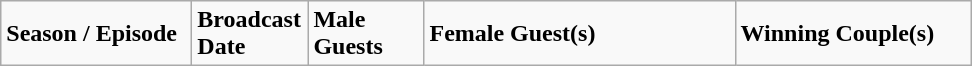<table class="wikitable">
<tr>
<td width="120px"><strong>Season / Episode</strong></td>
<td width="70px"><strong>Broadcast Date</strong></td>
<td width="70px"><strong>Male Guests</strong></td>
<td width="200px"><strong>Female Guest(s)</strong></td>
<td width="150px"><strong>Winning Couple(s)</strong></td>
</tr>
</table>
